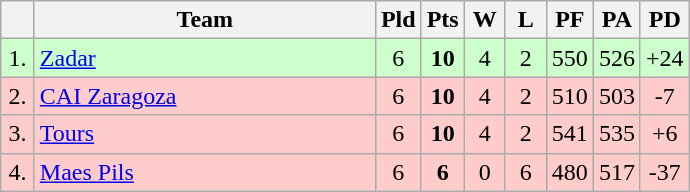<table class="wikitable" style="text-align:center">
<tr>
<th width=15></th>
<th width=220>Team</th>
<th width=20>Pld</th>
<th width=20>Pts</th>
<th width=20>W</th>
<th width=20>L</th>
<th width=20>PF</th>
<th width=20>PA</th>
<th width=20>PD</th>
</tr>
<tr style="background: #ccffcc;">
<td>1.</td>
<td align=left> <a href='#'>Zadar</a></td>
<td>6</td>
<td><strong>10</strong></td>
<td>4</td>
<td>2</td>
<td>550</td>
<td>526</td>
<td>+24</td>
</tr>
<tr style="background: #ffcccc;">
<td>2.</td>
<td align=left> <a href='#'>CAI Zaragoza</a></td>
<td>6</td>
<td><strong>10</strong></td>
<td>4</td>
<td>2</td>
<td>510</td>
<td>503</td>
<td>-7</td>
</tr>
<tr style="background: #ffcccc;">
<td>3.</td>
<td align=left> <a href='#'>Tours</a></td>
<td>6</td>
<td><strong>10</strong></td>
<td>4</td>
<td>2</td>
<td>541</td>
<td>535</td>
<td>+6</td>
</tr>
<tr style="background: #ffcccc;">
<td>4.</td>
<td align=left> <a href='#'>Maes Pils</a></td>
<td>6</td>
<td><strong>6</strong></td>
<td>0</td>
<td>6</td>
<td>480</td>
<td>517</td>
<td>-37</td>
</tr>
</table>
